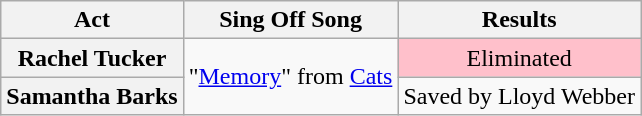<table class="wikitable plainrowheaders" style="text-align:center;">
<tr>
<th scope="col">Act</th>
<th scope="col">Sing Off Song</th>
<th scope="col">Results</th>
</tr>
<tr>
<th scope="row">Rachel Tucker</th>
<td rowspan="2">"<a href='#'>Memory</a>" from <a href='#'>Cats</a></td>
<td style="background:pink;">Eliminated</td>
</tr>
<tr>
<th scope="row">Samantha Barks</th>
<td>Saved by Lloyd Webber</td>
</tr>
</table>
